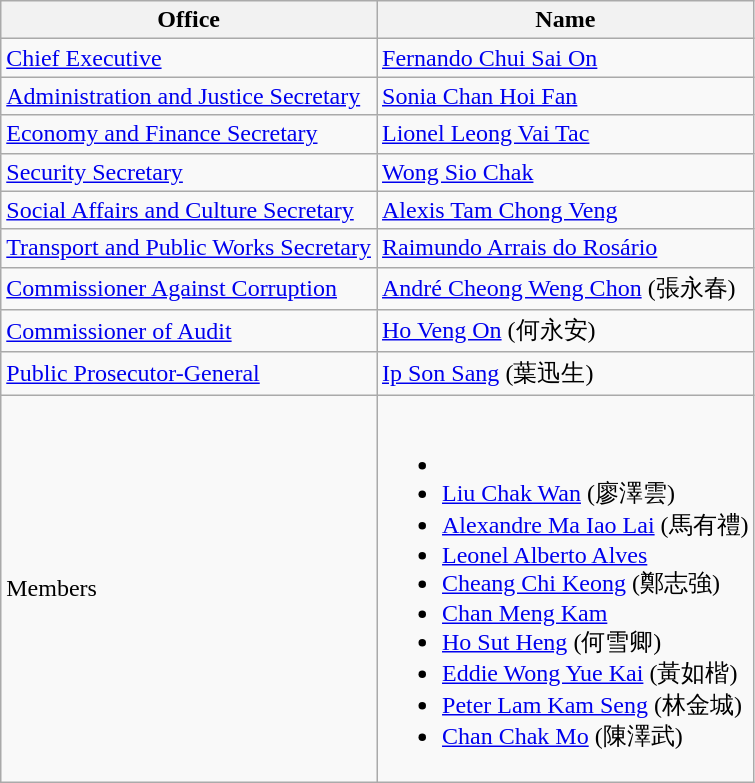<table class="wikitable">
<tr>
<th>Office</th>
<th>Name</th>
</tr>
<tr>
<td><a href='#'>Chief Executive</a></td>
<td><a href='#'>Fernando Chui Sai On</a></td>
</tr>
<tr>
<td><a href='#'>Administration and Justice Secretary</a></td>
<td><a href='#'>Sonia Chan Hoi Fan</a></td>
</tr>
<tr>
<td><a href='#'>Economy and Finance Secretary</a></td>
<td><a href='#'>Lionel Leong Vai Tac</a></td>
</tr>
<tr>
<td><a href='#'>Security Secretary</a></td>
<td><a href='#'>Wong Sio Chak</a></td>
</tr>
<tr>
<td><a href='#'>Social Affairs and Culture Secretary</a></td>
<td><a href='#'>Alexis Tam Chong Veng</a></td>
</tr>
<tr>
<td><a href='#'>Transport and Public Works Secretary</a></td>
<td><a href='#'>Raimundo Arrais do Rosário</a></td>
</tr>
<tr>
<td><a href='#'>Commissioner Against Corruption</a></td>
<td><a href='#'>André Cheong Weng Chon</a> (張永春)</td>
</tr>
<tr>
<td><a href='#'>Commissioner of Audit</a></td>
<td><a href='#'>Ho Veng On</a> (何永安)</td>
</tr>
<tr>
<td><a href='#'>Public Prosecutor-General</a></td>
<td><a href='#'>Ip Son Sang</a> (葉迅生)</td>
</tr>
<tr>
<td>Members</td>
<td><br><ul><li></li><li><a href='#'>Liu Chak Wan</a> (廖澤雲)</li><li><a href='#'>Alexandre Ma Iao Lai</a> (馬有禮)</li><li><a href='#'>Leonel Alberto Alves</a></li><li><a href='#'>Cheang Chi Keong</a> (鄭志強)</li><li><a href='#'>Chan Meng Kam</a></li><li><a href='#'>Ho Sut Heng</a> (何雪卿)</li><li><a href='#'>Eddie Wong Yue Kai</a> (黃如楷)</li><li><a href='#'>Peter Lam Kam Seng</a> (林金城)</li><li><a href='#'>Chan Chak Mo</a> (陳澤武)</li></ul></td>
</tr>
</table>
